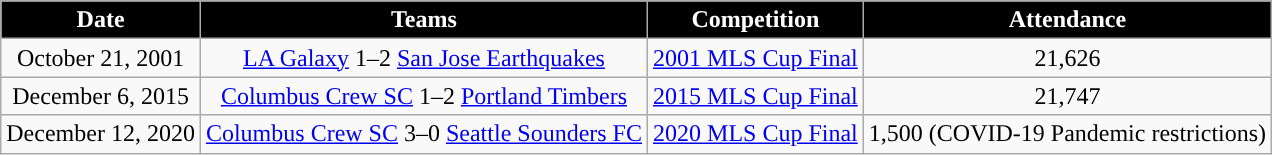<table class="wikitable sortable" style="text-align:center">
<tr>
<th style="background:#000; color:#FFF; ">Date</th>
<th style="background:#000; color:#FFF; ">Teams</th>
<th style="background:#000; color:#FFF; ">Competition</th>
<th style="background:#000; color:#FFF; ">Attendance</th>
</tr>
<tr>
<td>October 21, 2001</td>
<td><a href='#'>LA Galaxy</a> 1–2 <a href='#'>San Jose Earthquakes</a></td>
<td><a href='#'>2001 MLS Cup Final</a></td>
<td>21,626</td>
</tr>
<tr>
<td>December 6, 2015</td>
<td><a href='#'>Columbus Crew SC</a> 1–2 <a href='#'>Portland Timbers</a></td>
<td><a href='#'>2015 MLS Cup Final</a></td>
<td>21,747</td>
</tr>
<tr>
<td>December 12, 2020</td>
<td><a href='#'>Columbus Crew SC</a> 3–0 <a href='#'>Seattle Sounders FC</a></td>
<td><a href='#'>2020 MLS Cup Final</a></td>
<td>1,500 (COVID-19 Pandemic restrictions)</td>
</tr>
</table>
